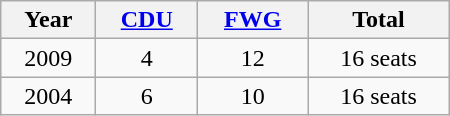<table class="wikitable" width="300">
<tr>
<th>Year</th>
<th><a href='#'>CDU</a></th>
<th><a href='#'>FWG</a></th>
<th>Total</th>
</tr>
<tr align="center">
<td>2009</td>
<td>4</td>
<td>12</td>
<td>16 seats</td>
</tr>
<tr align="center">
<td>2004</td>
<td>6</td>
<td>10</td>
<td>16 seats</td>
</tr>
</table>
